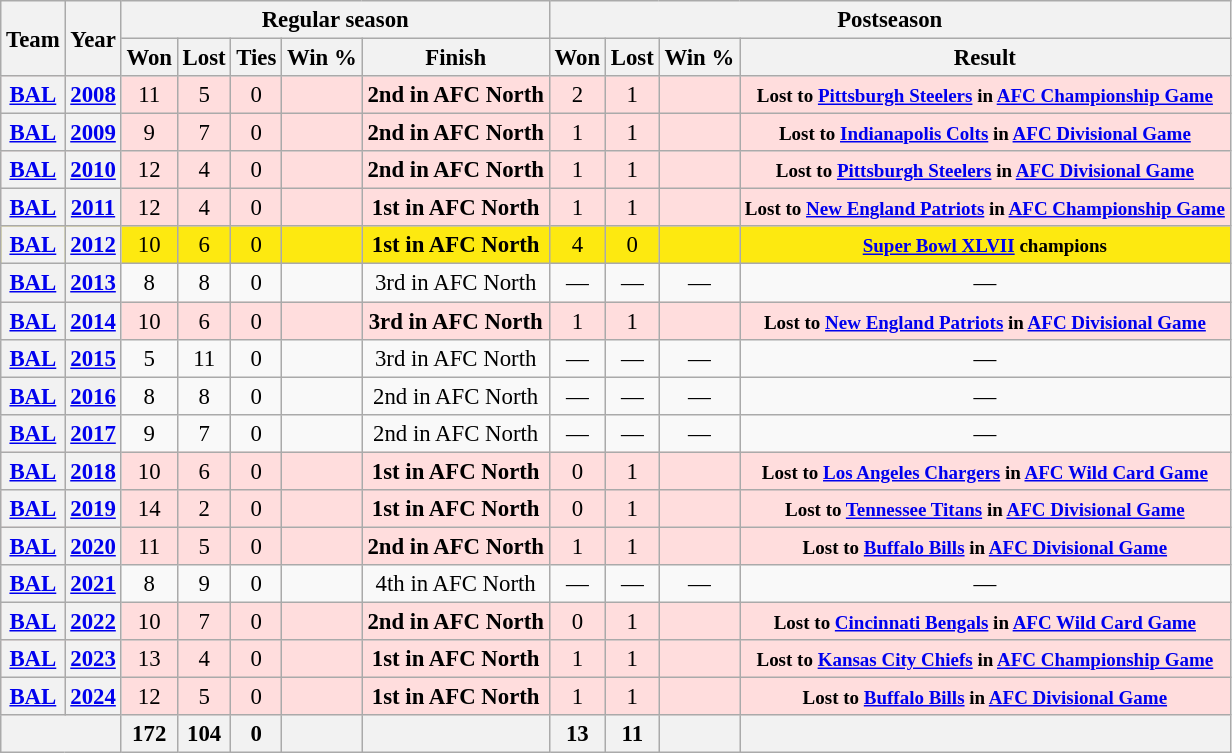<table class="wikitable" style="font-size: 95%; text-align:center;">
<tr>
<th rowspan="2">Team</th>
<th rowspan="2">Year</th>
<th colspan="5">Regular season</th>
<th colspan="4">Postseason</th>
</tr>
<tr>
<th>Won</th>
<th>Lost</th>
<th>Ties</th>
<th>Win %</th>
<th>Finish</th>
<th>Won</th>
<th>Lost</th>
<th>Win %</th>
<th>Result</th>
</tr>
<tr style="background:#fdd;">
<th><a href='#'>BAL</a></th>
<th><a href='#'>2008</a></th>
<td>11</td>
<td>5</td>
<td>0</td>
<td></td>
<td><strong>2nd in AFC North</strong></td>
<td>2</td>
<td>1</td>
<td></td>
<td><small><strong>Lost to <a href='#'>Pittsburgh Steelers</a> in <a href='#'>AFC Championship Game</a></strong></small></td>
</tr>
<tr style="background:#fdd;">
<th><a href='#'>BAL</a></th>
<th><a href='#'>2009</a></th>
<td>9</td>
<td>7</td>
<td>0</td>
<td></td>
<td><strong>2nd in AFC North</strong></td>
<td>1</td>
<td>1</td>
<td></td>
<td><small><strong>Lost to <a href='#'>Indianapolis Colts</a> in <a href='#'>AFC Divisional Game</a></strong></small></td>
</tr>
<tr style="background:#fdd;">
<th><a href='#'>BAL</a></th>
<th><a href='#'>2010</a></th>
<td>12</td>
<td>4</td>
<td>0</td>
<td></td>
<td><strong>2nd in AFC North</strong></td>
<td>1</td>
<td>1</td>
<td></td>
<td><small><strong>Lost to <a href='#'>Pittsburgh Steelers</a> in <a href='#'>AFC Divisional Game</a></strong></small></td>
</tr>
<tr style="background:#fdd;">
<th><a href='#'>BAL</a></th>
<th><a href='#'>2011</a></th>
<td>12</td>
<td>4</td>
<td>0</td>
<td></td>
<td><strong>1st in AFC North</strong></td>
<td>1</td>
<td>1</td>
<td></td>
<td><small><strong>Lost to <a href='#'>New England Patriots</a> in <a href='#'>AFC Championship Game</a></strong></small></td>
</tr>
<tr style="background:#FDE910;">
<th><a href='#'>BAL</a></th>
<th><a href='#'>2012</a></th>
<td>10</td>
<td>6</td>
<td>0</td>
<td></td>
<td><strong>1st in AFC North</strong></td>
<td>4</td>
<td>0</td>
<td></td>
<td><small><strong><a href='#'>Super Bowl XLVII</a> champions</strong></small></td>
</tr>
<tr>
<th><a href='#'>BAL</a></th>
<th><a href='#'>2013</a></th>
<td>8</td>
<td>8</td>
<td>0</td>
<td></td>
<td>3rd in AFC North</td>
<td>—</td>
<td>—</td>
<td>—</td>
<td>—</td>
</tr>
<tr style="background:#fdd;">
<th><a href='#'>BAL</a></th>
<th><a href='#'>2014</a></th>
<td>10</td>
<td>6</td>
<td>0</td>
<td></td>
<td><strong>3rd in AFC North</strong></td>
<td>1</td>
<td>1</td>
<td></td>
<td><small><strong>Lost to <a href='#'>New England Patriots</a> in <a href='#'>AFC Divisional Game</a></strong></small></td>
</tr>
<tr>
<th><a href='#'>BAL</a></th>
<th><a href='#'>2015</a></th>
<td>5</td>
<td>11</td>
<td>0</td>
<td></td>
<td>3rd in AFC North</td>
<td>—</td>
<td>—</td>
<td>—</td>
<td>—</td>
</tr>
<tr>
<th><a href='#'>BAL</a></th>
<th><a href='#'>2016</a></th>
<td>8</td>
<td>8</td>
<td>0</td>
<td></td>
<td>2nd in AFC North</td>
<td>—</td>
<td>—</td>
<td>—</td>
<td>—</td>
</tr>
<tr>
<th><a href='#'>BAL</a></th>
<th><a href='#'>2017</a></th>
<td>9</td>
<td>7</td>
<td>0</td>
<td></td>
<td>2nd in AFC North</td>
<td>—</td>
<td>—</td>
<td>—</td>
<td>—</td>
</tr>
<tr style="background:#fdd;">
<th><a href='#'>BAL</a></th>
<th><a href='#'>2018</a></th>
<td>10</td>
<td>6</td>
<td>0</td>
<td></td>
<td><strong>1st in AFC North</strong></td>
<td>0</td>
<td>1</td>
<td></td>
<td><small><strong>Lost to <a href='#'>Los Angeles Chargers</a> in <a href='#'>AFC Wild Card Game</a></strong></small></td>
</tr>
<tr style="background:#fdd;">
<th><a href='#'>BAL</a></th>
<th><a href='#'>2019</a></th>
<td>14</td>
<td>2</td>
<td>0</td>
<td></td>
<td><strong>1st in AFC North</strong></td>
<td>0</td>
<td>1</td>
<td></td>
<td><small><strong>Lost to <a href='#'>Tennessee Titans</a> in <a href='#'>AFC Divisional Game</a></strong></small></td>
</tr>
<tr style="background:#fdd;">
<th><a href='#'>BAL</a></th>
<th><a href='#'>2020</a></th>
<td>11</td>
<td>5</td>
<td>0</td>
<td></td>
<td><strong>2nd in AFC North</strong></td>
<td>1</td>
<td>1</td>
<td></td>
<td><small><strong>Lost to <a href='#'>Buffalo Bills</a> in <a href='#'>AFC Divisional Game</a></strong></small></td>
</tr>
<tr>
<th><a href='#'>BAL</a></th>
<th><a href='#'>2021</a></th>
<td>8</td>
<td>9</td>
<td>0</td>
<td></td>
<td>4th in AFC North</td>
<td>—</td>
<td>—</td>
<td>—</td>
<td>—</td>
</tr>
<tr style="background:#fdd;">
<th><a href='#'>BAL</a></th>
<th><a href='#'>2022</a></th>
<td>10</td>
<td>7</td>
<td>0</td>
<td></td>
<td><strong>2nd in AFC North</strong></td>
<td>0</td>
<td>1</td>
<td></td>
<td><small><strong>Lost to <a href='#'>Cincinnati Bengals</a> in <a href='#'>AFC Wild Card Game</a></strong></small></td>
</tr>
<tr style="background:#fdd;">
<th><a href='#'>BAL</a></th>
<th><a href='#'>2023</a></th>
<td>13</td>
<td>4</td>
<td>0</td>
<td></td>
<td><strong>1st in AFC North</strong></td>
<td>1</td>
<td>1</td>
<td></td>
<td><small><strong>Lost to <a href='#'>Kansas City Chiefs</a> in <a href='#'>AFC Championship Game</a></strong></small></td>
</tr>
<tr style="background:#fdd;">
<th><a href='#'>BAL</a></th>
<th><a href='#'>2024</a></th>
<td>12</td>
<td>5</td>
<td>0</td>
<td></td>
<td><strong>1st in AFC North</strong></td>
<td>1</td>
<td>1</td>
<td></td>
<td><small><strong>Lost to <a href='#'>Buffalo Bills</a> in <a href='#'>AFC Divisional Game</a></strong></small></td>
</tr>
<tr>
<th colspan="2"></th>
<th>172</th>
<th>104</th>
<th>0</th>
<th></th>
<th></th>
<th>13</th>
<th>11</th>
<th></th>
<th></th>
</tr>
</table>
